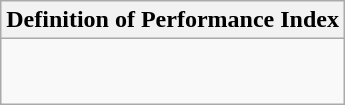<table class="wikitable floatleft">
<tr>
<th>Definition of Performance Index</th>
</tr>
<tr>
<td><br><br></td>
</tr>
</table>
